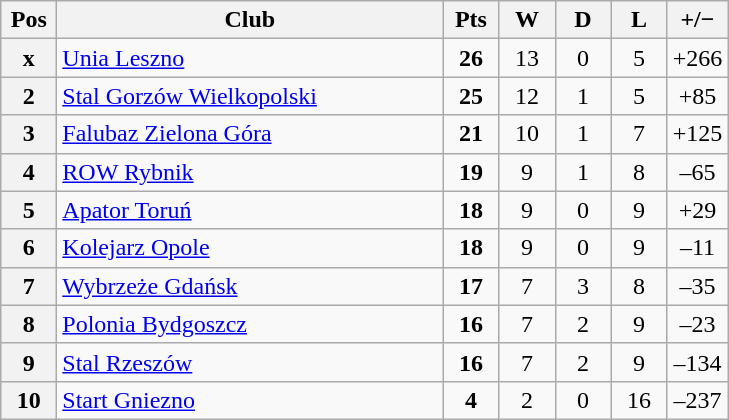<table class="wikitable">
<tr>
<th width=30>Pos</th>
<th width=250>Club</th>
<th width=30>Pts</th>
<th width=30>W</th>
<th width=30>D</th>
<th width=30>L</th>
<th width=30>+/−</th>
</tr>
<tr align=center>
<th>x</th>
<td align=left><a href='#'>Unia Leszno</a></td>
<td><strong>26</strong></td>
<td>13</td>
<td>0</td>
<td>5</td>
<td>+266</td>
</tr>
<tr align=center>
<th>2</th>
<td align=left><a href='#'>Stal Gorzów Wielkopolski</a></td>
<td><strong>25</strong></td>
<td>12</td>
<td>1</td>
<td>5</td>
<td>+85</td>
</tr>
<tr align=center>
<th>3</th>
<td align=left><a href='#'>Falubaz Zielona Góra</a></td>
<td><strong>21</strong></td>
<td>10</td>
<td>1</td>
<td>7</td>
<td>+125</td>
</tr>
<tr align=center>
<th>4</th>
<td align=left><a href='#'>ROW Rybnik</a></td>
<td><strong>19</strong></td>
<td>9</td>
<td>1</td>
<td>8</td>
<td>–65</td>
</tr>
<tr align=center>
<th>5</th>
<td align=left><a href='#'>Apator Toruń</a></td>
<td><strong>18</strong></td>
<td>9</td>
<td>0</td>
<td>9</td>
<td>+29</td>
</tr>
<tr align=center>
<th>6</th>
<td align=left><a href='#'>Kolejarz Opole</a></td>
<td><strong>18</strong></td>
<td>9</td>
<td>0</td>
<td>9</td>
<td>–11</td>
</tr>
<tr align=center>
<th>7</th>
<td align=left><a href='#'>Wybrzeże Gdańsk</a></td>
<td><strong>17</strong></td>
<td>7</td>
<td>3</td>
<td>8</td>
<td>–35</td>
</tr>
<tr align=center>
<th>8</th>
<td align=left><a href='#'>Polonia Bydgoszcz</a></td>
<td><strong>16</strong></td>
<td>7</td>
<td>2</td>
<td>9</td>
<td>–23</td>
</tr>
<tr align=center>
<th>9</th>
<td align=left><a href='#'>Stal Rzeszów</a></td>
<td><strong>16</strong></td>
<td>7</td>
<td>2</td>
<td>9</td>
<td>–134</td>
</tr>
<tr align=center>
<th>10</th>
<td align=left><a href='#'>Start Gniezno</a></td>
<td><strong>4</strong></td>
<td>2</td>
<td>0</td>
<td>16</td>
<td>–237</td>
</tr>
</table>
